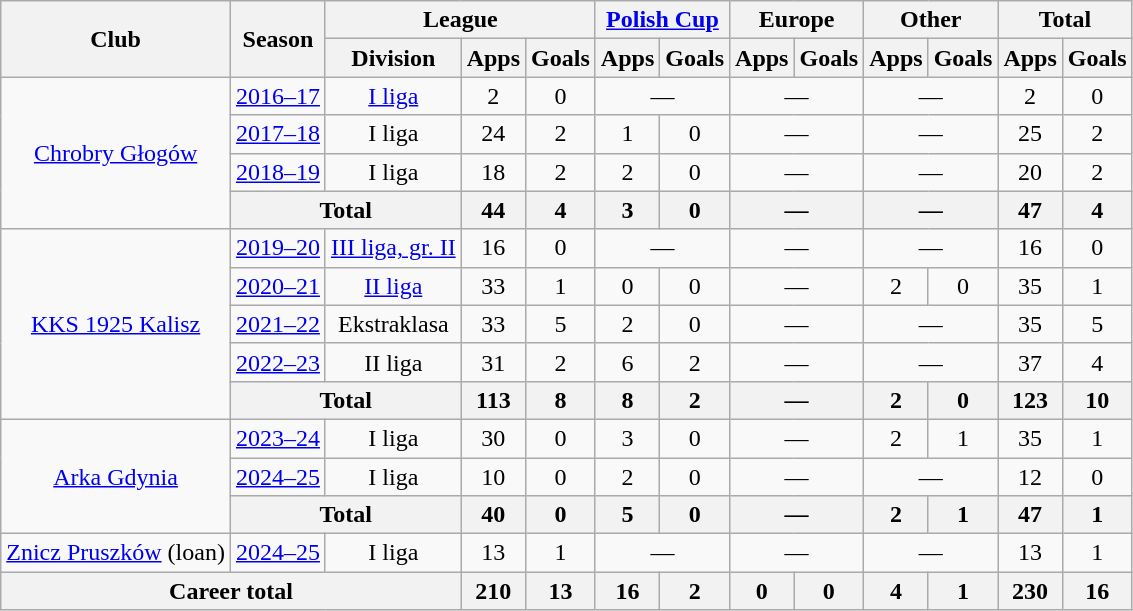<table class="wikitable" style="text-align: center;">
<tr>
<th rowspan="2">Club</th>
<th rowspan="2">Season</th>
<th colspan="3">League</th>
<th colspan="2"><a href='#'>Polish Cup</a></th>
<th colspan="2">Europe</th>
<th colspan="2">Other</th>
<th colspan="2">Total</th>
</tr>
<tr>
<th>Division</th>
<th>Apps</th>
<th>Goals</th>
<th>Apps</th>
<th>Goals</th>
<th>Apps</th>
<th>Goals</th>
<th>Apps</th>
<th>Goals</th>
<th>Apps</th>
<th>Goals</th>
</tr>
<tr>
<td rowspan="4"><a href='#'>Chrobry Głogów</a></td>
<td><a href='#'>2016–17</a></td>
<td><a href='#'>I liga</a></td>
<td>2</td>
<td>0</td>
<td colspan="2">—</td>
<td colspan="2">—</td>
<td colspan="2">—</td>
<td>2</td>
<td>0</td>
</tr>
<tr>
<td><a href='#'>2017–18</a></td>
<td>I liga</td>
<td>24</td>
<td>2</td>
<td>1</td>
<td>0</td>
<td colspan="2">—</td>
<td colspan="2">—</td>
<td>25</td>
<td>2</td>
</tr>
<tr>
<td><a href='#'>2018–19</a></td>
<td>I liga</td>
<td>18</td>
<td>2</td>
<td>2</td>
<td>0</td>
<td colspan="2">—</td>
<td colspan="2">—</td>
<td>20</td>
<td>2</td>
</tr>
<tr>
<th colspan="2">Total</th>
<th>44</th>
<th>4</th>
<th>3</th>
<th>0</th>
<th colspan="2">—</th>
<th colspan="2">—</th>
<th>47</th>
<th>4</th>
</tr>
<tr>
<td rowspan="5"><a href='#'>KKS 1925 Kalisz</a></td>
<td><a href='#'>2019–20</a></td>
<td><a href='#'>III liga, gr. II</a></td>
<td>16</td>
<td>0</td>
<td colspan="2">—</td>
<td colspan="2">—</td>
<td colspan="2">—</td>
<td>16</td>
<td>0</td>
</tr>
<tr>
<td><a href='#'>2020–21</a></td>
<td><a href='#'>II liga</a></td>
<td>33</td>
<td>1</td>
<td>0</td>
<td>0</td>
<td colspan="2">—</td>
<td>2</td>
<td>0</td>
<td>35</td>
<td>1</td>
</tr>
<tr>
<td><a href='#'>2021–22</a></td>
<td>Ekstraklasa</td>
<td>33</td>
<td>5</td>
<td>2</td>
<td>0</td>
<td colspan="2">—</td>
<td colspan="2">—</td>
<td>35</td>
<td>5</td>
</tr>
<tr>
<td><a href='#'>2022–23</a></td>
<td>II liga</td>
<td>31</td>
<td>2</td>
<td>6</td>
<td>2</td>
<td colspan="2">—</td>
<td colspan="2">—</td>
<td>37</td>
<td>4</td>
</tr>
<tr>
<th colspan="2">Total</th>
<th>113</th>
<th>8</th>
<th>8</th>
<th>2</th>
<th colspan="2">—</th>
<th>2</th>
<th>0</th>
<th>123</th>
<th>10</th>
</tr>
<tr>
<td rowspan="3"><a href='#'>Arka Gdynia</a></td>
<td><a href='#'>2023–24</a></td>
<td>I liga</td>
<td>30</td>
<td>0</td>
<td>3</td>
<td>0</td>
<td colspan="2">—</td>
<td>2</td>
<td>1</td>
<td>35</td>
<td>1</td>
</tr>
<tr>
<td><a href='#'>2024–25</a></td>
<td>I liga</td>
<td>10</td>
<td>0</td>
<td>2</td>
<td>0</td>
<td colspan="2">—</td>
<td colspan="2">—</td>
<td>12</td>
<td>0</td>
</tr>
<tr>
<th colspan="2">Total</th>
<th>40</th>
<th>0</th>
<th>5</th>
<th>0</th>
<th colspan="2">—</th>
<th>2</th>
<th>1</th>
<th>47</th>
<th>1</th>
</tr>
<tr>
<td><a href='#'>Znicz Pruszków</a> (loan)</td>
<td><a href='#'>2024–25</a></td>
<td>I liga</td>
<td>13</td>
<td>1</td>
<td colspan="2">—</td>
<td colspan="2">—</td>
<td colspan="2">—</td>
<td>13</td>
<td>1</td>
</tr>
<tr>
<th colspan="3">Career total</th>
<th>210</th>
<th>13</th>
<th>16</th>
<th>2</th>
<th>0</th>
<th>0</th>
<th>4</th>
<th>1</th>
<th>230</th>
<th>16</th>
</tr>
</table>
